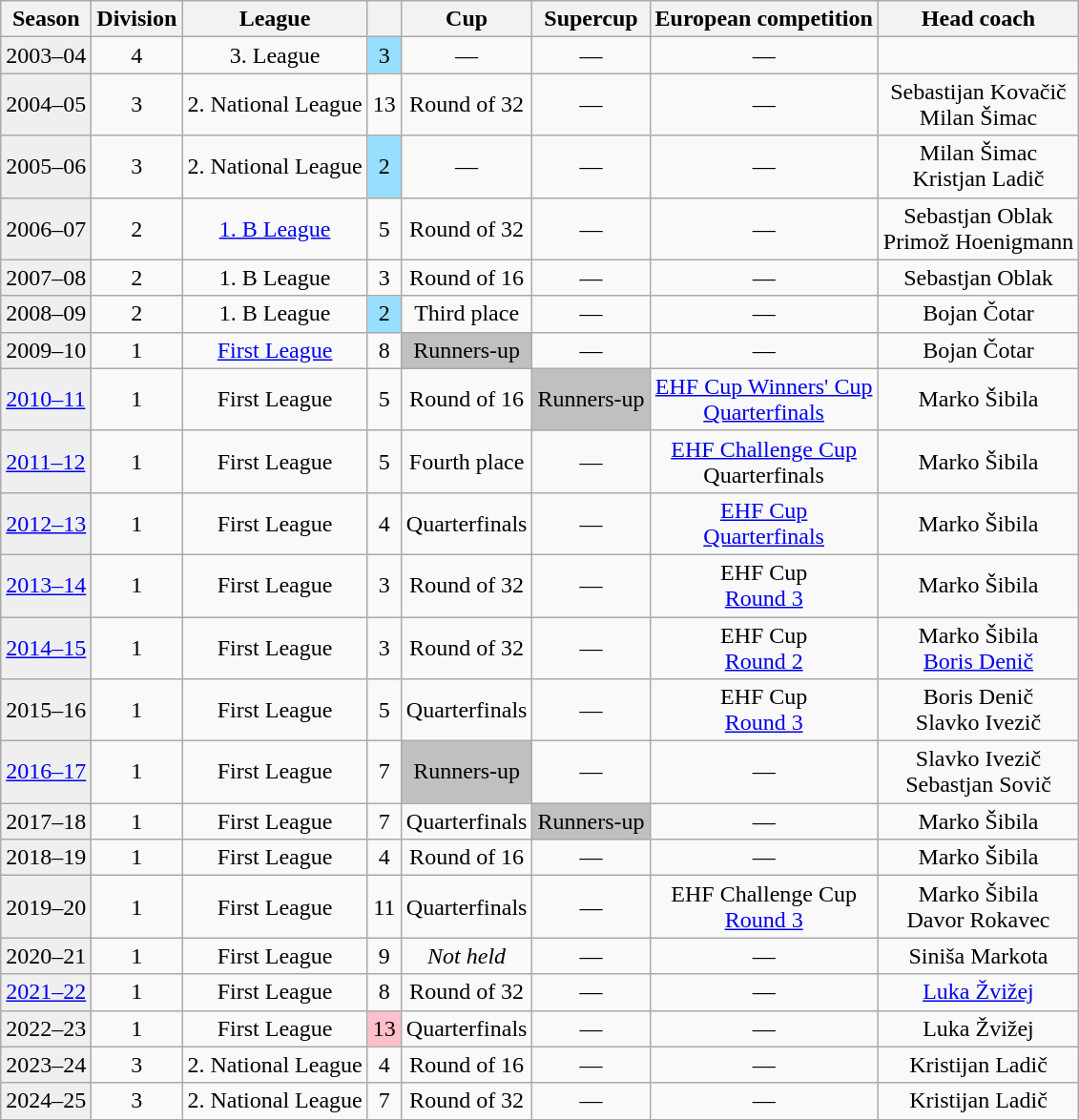<table class="wikitable">
<tr>
<th>Season</th>
<th>Division</th>
<th>League</th>
<th></th>
<th>Cup</th>
<th>Supercup</th>
<th>European competition</th>
<th>Head coach</th>
</tr>
<tr>
<td style="background:#EFEFEF;">2003–04</td>
<td align="center">4</td>
<td align="center">3. League</td>
<td align="center" style="background:#97DEFF" align="center">3</td>
<td align="center">—</td>
<td align="center">—</td>
<td align="center">—</td>
<td align="center"></td>
</tr>
<tr>
<td style="background:#EFEFEF;">2004–05</td>
<td align="center">3</td>
<td align="center">2. National League</td>
<td align="center">13</td>
<td align="center">Round of 32</td>
<td align="center">—</td>
<td align="center">—</td>
<td align="center">Sebastijan Kovačič<br>Milan Šimac</td>
</tr>
<tr>
<td style="background:#EFEFEF;">2005–06</td>
<td align="center">3</td>
<td align="center">2. National League</td>
<td align="center" style="background:#97DEFF" align="center">2</td>
<td align="center">—</td>
<td align="center">—</td>
<td align="center">—</td>
<td align="center">Milan Šimac<br>Kristjan Ladič</td>
</tr>
<tr>
<td style="background:#EFEFEF;">2006–07</td>
<td align="center">2</td>
<td align="center"><a href='#'>1. B League</a></td>
<td align="center">5</td>
<td align="center">Round of 32</td>
<td align="center">—</td>
<td align="center">—</td>
<td align="center">Sebastjan Oblak<br>Primož Hoenigmann</td>
</tr>
<tr>
<td style="background:#EFEFEF;">2007–08</td>
<td align="center">2</td>
<td align="center">1. B League</td>
<td align="center">3</td>
<td align="center">Round of 16</td>
<td align="center">—</td>
<td align="center">—</td>
<td align="center">Sebastjan Oblak</td>
</tr>
<tr>
<td style="background:#EFEFEF;">2008–09</td>
<td align="center">2</td>
<td align="center">1. B League</td>
<td style="background:#97DEFF" align="center">2</td>
<td align="center">Third place</td>
<td align="center">—</td>
<td align="center">—</td>
<td align="center">Bojan Čotar</td>
</tr>
<tr>
<td style="background:#EFEFEF;">2009–10</td>
<td align="center">1</td>
<td align="center"><a href='#'>First League</a></td>
<td align="center">8</td>
<td align="center" align="center" bgcolor="silver">Runners-up</td>
<td align="center">—</td>
<td align="center">—</td>
<td align="center">Bojan Čotar</td>
</tr>
<tr>
<td style="background:#EFEFEF;"><a href='#'>2010–11</a></td>
<td align="center">1</td>
<td align="center">First League</td>
<td align="center">5</td>
<td align="center">Round of 16</td>
<td bgcolor="silver">Runners-up</td>
<td align="center"><a href='#'>EHF Cup Winners' Cup</a><br><a href='#'>Quarterfinals</a></td>
<td align="center">Marko Šibila</td>
</tr>
<tr>
<td style="background:#EFEFEF;"><a href='#'>2011–12</a></td>
<td align="center">1</td>
<td align="center">First League</td>
<td align="center">5</td>
<td align="center">Fourth place</td>
<td align="center">—</td>
<td align="center"><a href='#'>EHF Challenge Cup</a><br>Quarterfinals</td>
<td align="center">Marko Šibila</td>
</tr>
<tr>
<td style="background:#EFEFEF;"><a href='#'>2012–13</a></td>
<td align="center">1</td>
<td align="center">First League</td>
<td align="center">4</td>
<td align="center">Quarterfinals</td>
<td align="center">—</td>
<td align="center"><a href='#'>EHF Cup</a><br><a href='#'>Quarterfinals</a></td>
<td align="center">Marko Šibila</td>
</tr>
<tr>
<td style="background:#EFEFEF;"><a href='#'>2013–14</a></td>
<td align="center">1</td>
<td align="center">First League</td>
<td align="center">3</td>
<td align="center">Round of 32</td>
<td align="center">—</td>
<td align="center">EHF Cup<br><a href='#'>Round 3</a></td>
<td align="center">Marko Šibila</td>
</tr>
<tr>
<td style="background:#EFEFEF;"><a href='#'>2014–15</a></td>
<td align="center">1</td>
<td align="center">First League</td>
<td align="center">3</td>
<td align="center">Round of 32</td>
<td align="center">—</td>
<td align="center">EHF Cup<br><a href='#'>Round 2</a></td>
<td align="center">Marko Šibila<br><a href='#'>Boris Denič</a></td>
</tr>
<tr>
<td style="background:#EFEFEF;">2015–16</td>
<td align="center">1</td>
<td align="center">First League</td>
<td align="center">5</td>
<td align="center">Quarterfinals</td>
<td align="center">—</td>
<td align="center">EHF Cup<br><a href='#'>Round 3</a></td>
<td align="center">Boris Denič<br> Slavko Ivezič</td>
</tr>
<tr>
<td style="background:#EFEFEF;"><a href='#'>2016–17</a></td>
<td align="center">1</td>
<td align="center">First League</td>
<td align="center">7</td>
<td align="center" align="center" bgcolor="silver">Runners-up</td>
<td align="center">—</td>
<td align="center">—</td>
<td align="center">Slavko Ivezič<br>Sebastjan Sovič</td>
</tr>
<tr>
<td style="background:#EFEFEF;">2017–18</td>
<td align="center">1</td>
<td align="center">First League</td>
<td align="center">7</td>
<td align="center">Quarterfinals</td>
<td bgcolor="silver">Runners-up</td>
<td align="center">—</td>
<td align="center">Marko Šibila</td>
</tr>
<tr>
<td style="background:#EFEFEF;">2018–19</td>
<td align="center">1</td>
<td align="center">First League</td>
<td align="center">4</td>
<td align="center">Round of 16</td>
<td align="center">—</td>
<td align="center">—</td>
<td align="center">Marko Šibila</td>
</tr>
<tr>
<td style="background:#EFEFEF;">2019–20</td>
<td align="center">1</td>
<td align="center">First League</td>
<td align="center">11</td>
<td align="center">Quarterfinals</td>
<td align="center">—</td>
<td align="center">EHF Challenge Cup<br><a href='#'>Round 3</a></td>
<td align="center">Marko Šibila<br>Davor Rokavec</td>
</tr>
<tr>
<td style="background:#EFEFEF;">2020–21</td>
<td align="center">1</td>
<td align="center">First League</td>
<td align="center">9</td>
<td align="center"><em>Not held</em></td>
<td align="center">—</td>
<td align="center">—</td>
<td align="center">Siniša Markota</td>
</tr>
<tr>
<td style="background:#EFEFEF;"><a href='#'>2021–22</a></td>
<td align="center">1</td>
<td align="center">First League</td>
<td align="center">8</td>
<td align="center">Round of 32</td>
<td align="center">—</td>
<td align="center">—</td>
<td align="center"><a href='#'>Luka Žvižej</a></td>
</tr>
<tr>
<td style="background:#EFEFEF;">2022–23</td>
<td align="center">1</td>
<td align="center">First League</td>
<td align=center bgcolor=pink>13</td>
<td align="center">Quarterfinals</td>
<td align="center">—</td>
<td align="center">—</td>
<td align="center">Luka Žvižej</td>
</tr>
<tr>
<td style="background:#EFEFEF;">2023–24</td>
<td align="center">3</td>
<td align="center">2. National League</td>
<td align="center">4</td>
<td align="center">Round of 16</td>
<td align="center">—</td>
<td align="center">—</td>
<td align="center">Kristijan Ladič</td>
</tr>
<tr>
<td style="background:#EFEFEF;">2024–25</td>
<td align="center">3</td>
<td align="center">2. National League</td>
<td align="center">7</td>
<td align="center">Round of 32</td>
<td align="center">—</td>
<td align="center">—</td>
<td align="center">Kristijan Ladič</td>
</tr>
</table>
